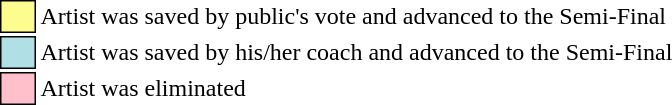<table class="toccolours" style="font-size: 100%; white-space: nowrap">
<tr>
<td style="background:#fdfc8f; border:1px solid black">     </td>
<td>Artist was saved by public's vote and advanced to the Semi-Final</td>
</tr>
<tr>
<td style="background:#b0e0e6; border:1px solid black">     </td>
<td>Artist was saved by his/her coach and advanced to the Semi-Final</td>
</tr>
<tr>
<td style="background:pink; border:1px solid black">     </td>
<td>Artist was eliminated</td>
</tr>
</table>
